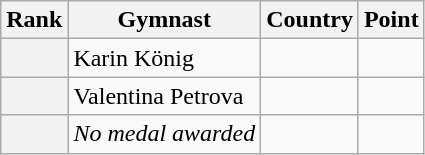<table class="wikitable sortable">
<tr>
<th>Rank</th>
<th>Gymnast</th>
<th>Country</th>
<th>Point</th>
</tr>
<tr>
<th></th>
<td>Karin König</td>
<td></td>
<td></td>
</tr>
<tr>
<th></th>
<td>Valentina Petrova</td>
<td></td>
<td></td>
</tr>
<tr>
<th></th>
<td><em>No medal awarded</em></td>
<td></td>
<td></td>
</tr>
</table>
